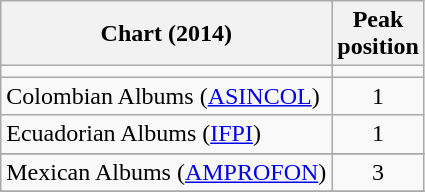<table class="wikitable sortable plainrowheaders">
<tr>
<th>Chart (2014)</th>
<th>Peak<br>position</th>
</tr>
<tr>
<td></td>
</tr>
<tr>
<td>Colombian Albums (<a href='#'>ASINCOL</a>)</td>
<td style="text-align:center;">1</td>
</tr>
<tr>
<td>Ecuadorian Albums (<a href='#'>IFPI</a>)</td>
<td style="text-align:center;">1</td>
</tr>
<tr>
</tr>
<tr>
<td>Mexican Albums (<a href='#'>AMPROFON</a>)</td>
<td align="center">3</td>
</tr>
<tr>
</tr>
<tr>
</tr>
<tr>
</tr>
<tr>
</tr>
<tr>
</tr>
</table>
